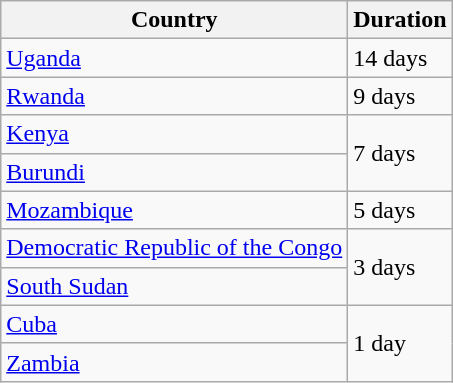<table class="wikitable">
<tr>
<th>Country</th>
<th>Duration</th>
</tr>
<tr>
<td><a href='#'>Uganda</a></td>
<td>14 days</td>
</tr>
<tr>
<td><a href='#'>Rwanda</a></td>
<td>9 days</td>
</tr>
<tr>
<td><a href='#'>Kenya</a></td>
<td rowspan="2">7 days</td>
</tr>
<tr>
<td><a href='#'>Burundi</a></td>
</tr>
<tr>
<td><a href='#'>Mozambique</a></td>
<td>5 days</td>
</tr>
<tr>
<td><a href='#'>Democratic Republic of the Congo</a></td>
<td rowspan="2">3 days</td>
</tr>
<tr>
<td><a href='#'>South Sudan</a></td>
</tr>
<tr>
<td><a href='#'>Cuba</a></td>
<td rowspan="2">1 day</td>
</tr>
<tr>
<td><a href='#'>Zambia</a></td>
</tr>
</table>
